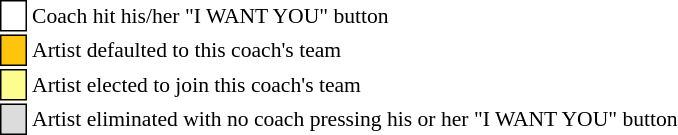<table class="toccolours" style="font-size: 90%; white-space: nowrap;">
<tr>
<td style="background:white; border:1px solid black;"> <strong></strong> </td>
<td>Coach hit his/her "I WANT YOU" button</td>
</tr>
<tr>
<td style="background:#ffc40c; border:1px solid black;">    </td>
<td>Artist defaulted to this coach's team</td>
</tr>
<tr>
<td style="background:#fdfc8f; border:1px solid black;">    </td>
<td style="padding-right: 8px">Artist elected to join this coach's team</td>
</tr>
<tr>
<td style="background:#dcdcdc; border:1px solid black;">    </td>
<td>Artist eliminated with no coach pressing his or her "I WANT YOU" button</td>
</tr>
</table>
